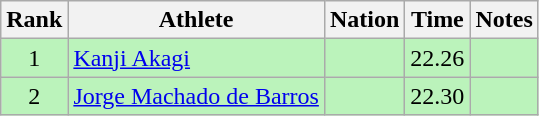<table class="wikitable sortable" style="text-align:center">
<tr>
<th>Rank</th>
<th>Athlete</th>
<th>Nation</th>
<th>Time</th>
<th>Notes</th>
</tr>
<tr bgcolor=bbf3bb>
<td>1</td>
<td align=left><a href='#'>Kanji Akagi</a></td>
<td align=left></td>
<td>22.26</td>
<td></td>
</tr>
<tr bgcolor=bbf3bb>
<td>2</td>
<td align=left><a href='#'>Jorge Machado de Barros</a></td>
<td align=left></td>
<td>22.30</td>
<td></td>
</tr>
</table>
